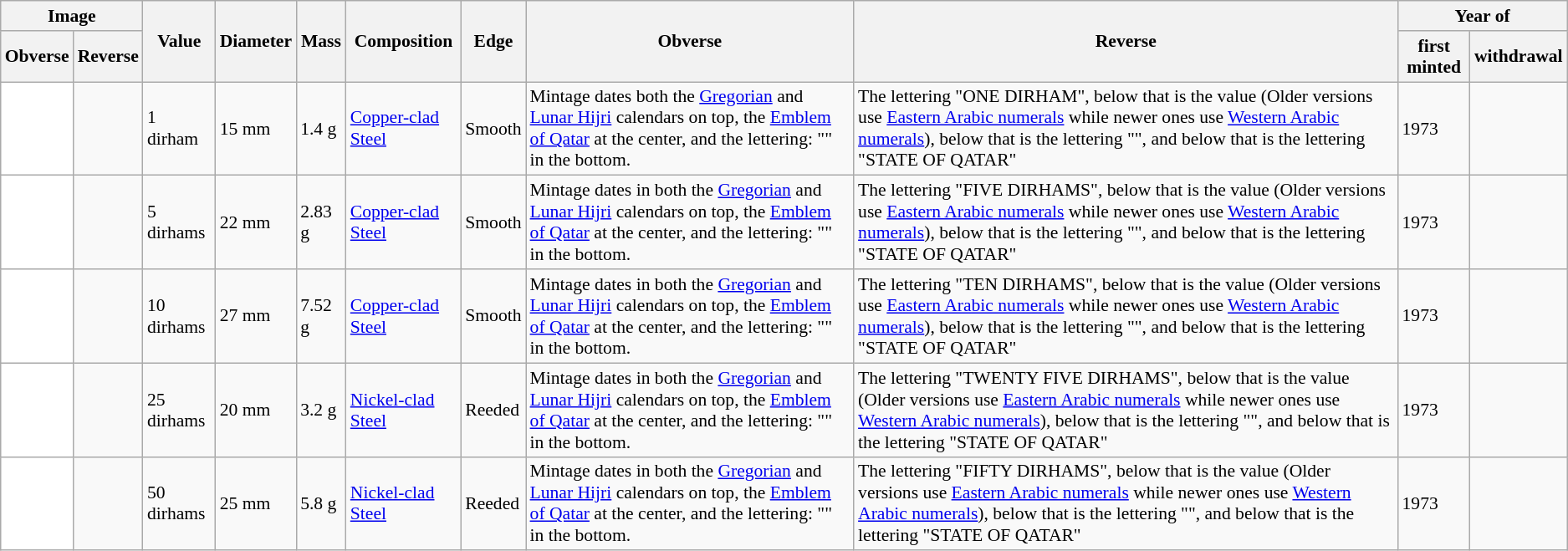<table class="wikitable" style="font-size: 90%">
<tr>
<th colspan="2">Image</th>
<th rowspan="2">Value</th>
<th rowspan="2">Diameter</th>
<th rowspan="2">Mass</th>
<th rowspan="2">Composition</th>
<th rowspan="2">Edge</th>
<th rowspan="2">Obverse</th>
<th rowspan="2">Reverse</th>
<th colspan="2">Year of</th>
</tr>
<tr>
<th>Obverse</th>
<th>Reverse</th>
<th>first minted</th>
<th>withdrawal</th>
</tr>
<tr>
<td style="text-align:center; background:#fff;"></td>
<td></td>
<td>1 dirham</td>
<td>15 mm</td>
<td>1.4 g</td>
<td><a href='#'>Copper-clad</a> <a href='#'>Steel</a></td>
<td>Smooth</td>
<td>Mintage dates both the <a href='#'>Gregorian</a> and <a href='#'>Lunar Hijri</a> calendars on top, the <a href='#'>Emblem of Qatar</a> at the center, and the lettering: "" in the bottom.</td>
<td>The lettering "ONE DIRHAM", below that is the value (Older versions use <a href='#'>Eastern Arabic numerals</a> while newer ones use <a href='#'>Western Arabic numerals</a>), below that is the lettering "", and below that is the lettering "STATE OF QATAR"</td>
<td>1973</td>
<td></td>
</tr>
<tr>
<td style="text-align:center; background:#fff;"></td>
<td></td>
<td>5 dirhams</td>
<td>22 mm</td>
<td>2.83 g</td>
<td><a href='#'>Copper-clad</a> <a href='#'>Steel</a></td>
<td>Smooth</td>
<td>Mintage dates in both the <a href='#'>Gregorian</a> and <a href='#'>Lunar Hijri</a> calendars on top, the <a href='#'>Emblem of Qatar</a> at the center, and the lettering: "" in the bottom.</td>
<td>The lettering "FIVE DIRHAMS", below that is the value (Older versions use <a href='#'>Eastern Arabic numerals</a> while newer ones use <a href='#'>Western Arabic numerals</a>), below that is the lettering "", and below that is the lettering "STATE OF QATAR"</td>
<td>1973</td>
<td></td>
</tr>
<tr>
<td style="text-align:center; background:#fff;"></td>
<td></td>
<td>10 dirhams</td>
<td>27 mm</td>
<td>7.52 g</td>
<td><a href='#'>Copper-clad</a> <a href='#'>Steel</a></td>
<td>Smooth</td>
<td>Mintage dates in both the <a href='#'>Gregorian</a> and <a href='#'>Lunar Hijri</a> calendars on top, the <a href='#'>Emblem of Qatar</a> at the center, and the lettering: "" in the bottom.</td>
<td>The lettering "TEN DIRHAMS", below that is the value (Older versions use <a href='#'>Eastern Arabic numerals</a> while newer ones use <a href='#'>Western Arabic numerals</a>), below that is the lettering "", and below that is the lettering "STATE OF QATAR"</td>
<td>1973</td>
<td></td>
</tr>
<tr>
<td style="text-align:center; background:#fff;"></td>
<td></td>
<td>25 dirhams</td>
<td>20 mm</td>
<td>3.2 g</td>
<td><a href='#'>Nickel-clad</a> <a href='#'>Steel</a></td>
<td>Reeded</td>
<td>Mintage dates in both the <a href='#'>Gregorian</a> and <a href='#'>Lunar Hijri</a> calendars on top, the <a href='#'>Emblem of Qatar</a> at the center, and the lettering: "" in the bottom.</td>
<td>The lettering "TWENTY FIVE DIRHAMS", below that is the value (Older versions use <a href='#'>Eastern Arabic numerals</a> while newer ones use <a href='#'>Western Arabic numerals</a>), below that is the lettering "", and below that is the lettering "STATE OF QATAR"</td>
<td>1973</td>
<td></td>
</tr>
<tr>
<td style="text-align:center; background:#fff;"></td>
<td></td>
<td>50 dirhams</td>
<td>25 mm</td>
<td>5.8 g</td>
<td><a href='#'>Nickel-clad</a> <a href='#'>Steel</a></td>
<td>Reeded</td>
<td>Mintage dates in both the <a href='#'>Gregorian</a> and <a href='#'>Lunar Hijri</a> calendars on top, the <a href='#'>Emblem of Qatar</a> at the center, and the lettering: "" in the bottom.</td>
<td>The lettering "FIFTY DIRHAMS", below that is the value (Older versions use <a href='#'>Eastern Arabic numerals</a> while newer ones use <a href='#'>Western Arabic numerals</a>), below that is the lettering "", and below that is the lettering "STATE OF QATAR"</td>
<td>1973</td>
<td></td>
</tr>
</table>
